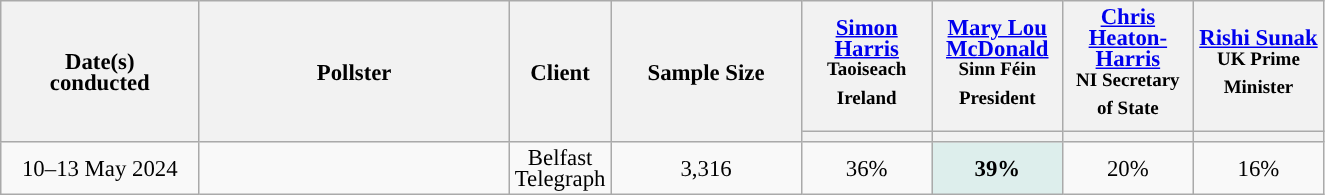<table class="wikitable collapsible sortable mw-datatable" style="text-align:center;font-size:95%;line-height:14px;">
<tr>
<th style="width:125px;" rowspan="2">Date(s)<br>conducted</th>
<th style="width:200px;" rowspan="2">Pollster</th>
<th style="width:60px;" rowspan="2">Client</th>
<th style="width:120px;" rowspan="2">Sample Size</th>
<th class="unsortable" style="width:80px;"><a href='#'>Simon Harris</a> <br> <sup>Taoiseach Ireland</sup></th>
<th class="unsortable" style="width: 80px;"><a href='#'>Mary Lou McDonald</a> <br> <sup>Sinn Féin President</sup></th>
<th class="unsortable" style="width:80px;"><a href='#'>Chris Heaton-Harris</a><br> <sup>NI Secretary of State</sup></th>
<th class="unsortable" style="width:80px;"><a href='#'>Rishi Sunak</a><br> <sup>UK Prime Minister</sup></th>
</tr>
<tr>
<th data-sort-type="number" style="background:"></th>
<th data-sort-type="number" style="background:"></th>
<th data-sort-type="number" style="background:"></th>
<th data-sort-type="number" style="background:"></th>
</tr>
<tr>
<td>10–13 May 2024</td>
<td></td>
<td>Belfast Telegraph</td>
<td>3,316</td>
<td>36%</td>
<td style="background:#DDEEEC;"><strong>39%</strong></td>
<td>20%</td>
<td>16%</td>
</tr>
</table>
